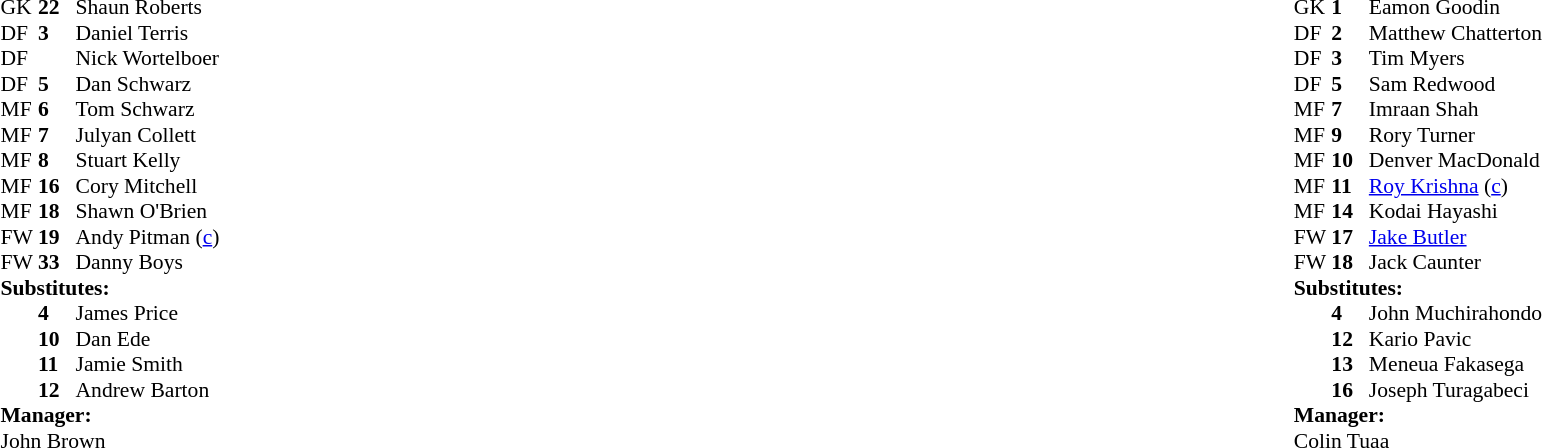<table width="100%">
<tr>
<td valign="top" width="40%"><br><table style="font-size: 90%" cellspacing="0" cellpadding="0">
<tr>
<td colspan="4"></td>
</tr>
<tr>
<th width=25></th>
<th width=25></th>
</tr>
<tr>
<td>GK</td>
<td><strong>22</strong></td>
<td>Shaun Roberts</td>
<td></td>
<td></td>
</tr>
<tr>
<td>DF</td>
<td><strong>3</strong></td>
<td>Daniel Terris</td>
<td></td>
<td></td>
</tr>
<tr>
<td>DF</td>
<td></td>
<td>Nick Wortelboer</td>
<td></td>
<td></td>
</tr>
<tr>
<td>DF</td>
<td><strong>5</strong></td>
<td>Dan Schwarz</td>
<td></td>
<td></td>
</tr>
<tr>
<td>MF</td>
<td><strong>6</strong></td>
<td>Tom Schwarz</td>
<td></td>
<td></td>
</tr>
<tr>
<td>MF</td>
<td><strong>7</strong></td>
<td>Julyan Collett</td>
<td></td>
<td></td>
</tr>
<tr>
<td>MF</td>
<td><strong>8</strong></td>
<td>Stuart Kelly</td>
<td></td>
<td></td>
</tr>
<tr>
<td>MF</td>
<td><strong>16</strong></td>
<td>Cory Mitchell</td>
<td></td>
<td></td>
</tr>
<tr>
<td>MF</td>
<td><strong>18</strong></td>
<td>Shawn O'Brien</td>
<td></td>
<td></td>
</tr>
<tr>
<td>FW</td>
<td><strong>19</strong></td>
<td>Andy Pitman (<a href='#'>c</a>)</td>
<td></td>
<td></td>
</tr>
<tr>
<td>FW</td>
<td><strong>33</strong></td>
<td>Danny Boys</td>
<td></td>
<td></td>
</tr>
<tr>
<td colspan=3><strong>Substitutes:</strong></td>
</tr>
<tr>
<td></td>
<td><strong>4</strong></td>
<td>James Price</td>
<td></td>
<td></td>
</tr>
<tr>
<td></td>
<td><strong>10</strong></td>
<td>Dan Ede</td>
<td></td>
<td></td>
</tr>
<tr>
<td></td>
<td><strong>11</strong></td>
<td>Jamie Smith</td>
<td></td>
<td></td>
</tr>
<tr>
<td></td>
<td><strong>12</strong></td>
<td>Andrew Barton</td>
<td></td>
<td></td>
</tr>
<tr>
<td colspan=3><strong>Manager:</strong></td>
</tr>
<tr>
<td colspan=4>John Brown</td>
</tr>
</table>
</td>
<td valign="top"></td>
<td valign="top" width="50%"><br><table style="font-size: 90%" cellspacing="0" cellpadding="0" align="center">
<tr>
<td colspan="4"></td>
</tr>
<tr>
<th width=25></th>
<th width=25></th>
</tr>
<tr>
<td>GK</td>
<td><strong>1</strong></td>
<td>Eamon Goodin</td>
<td></td>
<td></td>
</tr>
<tr>
<td>DF</td>
<td><strong>2</strong></td>
<td>Matthew Chatterton</td>
<td></td>
<td></td>
</tr>
<tr>
<td>DF</td>
<td><strong>3</strong></td>
<td>Tim Myers</td>
<td></td>
<td></td>
</tr>
<tr>
<td>DF</td>
<td><strong>5</strong></td>
<td>Sam Redwood</td>
<td></td>
<td></td>
</tr>
<tr>
<td>MF</td>
<td><strong>7</strong></td>
<td>Imraan Shah</td>
<td></td>
<td></td>
</tr>
<tr>
<td>MF</td>
<td><strong>9</strong></td>
<td>Rory Turner</td>
<td></td>
<td></td>
</tr>
<tr>
<td>MF</td>
<td><strong>10</strong></td>
<td>Denver MacDonald</td>
<td></td>
<td></td>
</tr>
<tr>
<td>MF</td>
<td><strong>11</strong></td>
<td><a href='#'>Roy Krishna</a> (<a href='#'>c</a>)</td>
<td></td>
<td></td>
</tr>
<tr>
<td>MF</td>
<td><strong>14</strong></td>
<td>Kodai Hayashi</td>
<td></td>
<td></td>
</tr>
<tr>
<td>FW</td>
<td><strong>17</strong></td>
<td><a href='#'>Jake Butler</a></td>
<td></td>
<td></td>
</tr>
<tr>
<td>FW</td>
<td><strong>18</strong></td>
<td>Jack Caunter</td>
<td></td>
<td></td>
</tr>
<tr>
<td colspan=3><strong>Substitutes:</strong></td>
</tr>
<tr>
<td></td>
<td><strong>4</strong></td>
<td>John Muchirahondo</td>
<td></td>
<td></td>
</tr>
<tr>
<td></td>
<td><strong>12</strong></td>
<td>Kario Pavic</td>
<td></td>
<td></td>
</tr>
<tr>
<td></td>
<td><strong>13</strong></td>
<td>Meneua Fakasega</td>
<td></td>
<td></td>
</tr>
<tr>
<td></td>
<td><strong>16</strong></td>
<td>Joseph Turagabeci</td>
<td></td>
<td></td>
</tr>
<tr>
<td colspan=3><strong>Manager:</strong></td>
</tr>
<tr>
<td colspan=4>Colin Tuaa</td>
</tr>
</table>
</td>
</tr>
</table>
